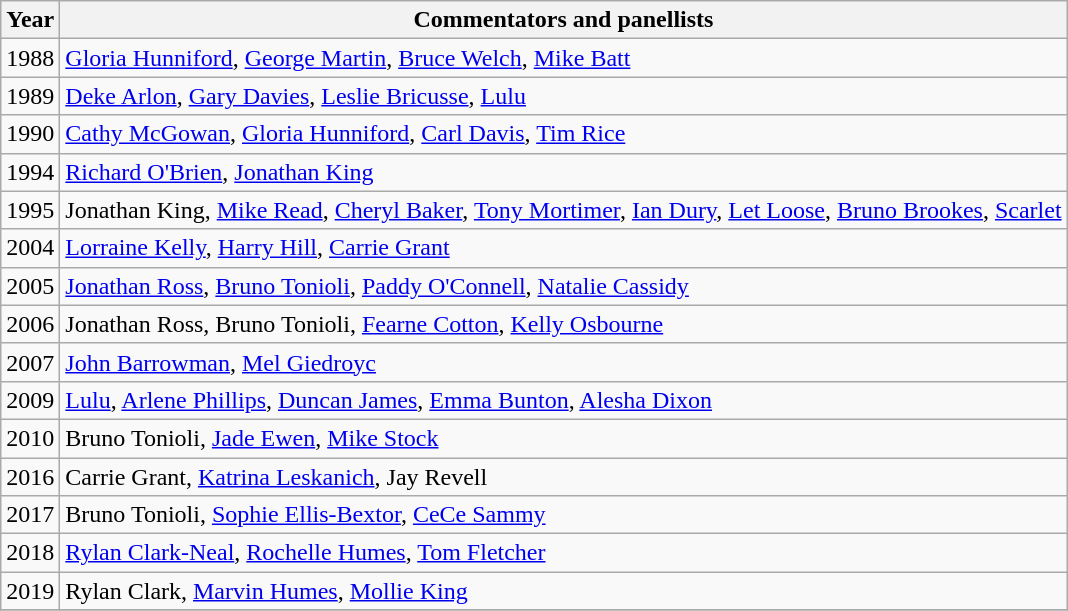<table class="wikitable">
<tr>
<th>Year</th>
<th>Commentators and panellists</th>
</tr>
<tr>
<td>1988</td>
<td><a href='#'>Gloria Hunniford</a>, <a href='#'>George Martin</a>, <a href='#'>Bruce Welch</a>, <a href='#'>Mike Batt</a></td>
</tr>
<tr>
<td>1989</td>
<td><a href='#'>Deke Arlon</a>, <a href='#'>Gary Davies</a>, <a href='#'>Leslie Bricusse</a>, <a href='#'>Lulu</a></td>
</tr>
<tr>
<td>1990</td>
<td><a href='#'>Cathy McGowan</a>, <a href='#'>Gloria Hunniford</a>, <a href='#'>Carl Davis</a>, <a href='#'>Tim Rice</a></td>
</tr>
<tr>
<td>1994</td>
<td><a href='#'>Richard O'Brien</a>, <a href='#'>Jonathan King</a></td>
</tr>
<tr>
<td>1995</td>
<td>Jonathan King, <a href='#'>Mike Read</a>, <a href='#'>Cheryl Baker</a>, <a href='#'>Tony Mortimer</a>, <a href='#'>Ian Dury</a>, <a href='#'>Let Loose</a>, <a href='#'>Bruno Brookes</a>, <a href='#'>Scarlet</a></td>
</tr>
<tr>
<td>2004</td>
<td><a href='#'>Lorraine Kelly</a>, <a href='#'>Harry Hill</a>, <a href='#'>Carrie Grant</a></td>
</tr>
<tr>
<td>2005</td>
<td><a href='#'>Jonathan Ross</a>, <a href='#'>Bruno Tonioli</a>, <a href='#'>Paddy O'Connell</a>, <a href='#'>Natalie Cassidy</a></td>
</tr>
<tr>
<td>2006</td>
<td>Jonathan Ross, Bruno Tonioli, <a href='#'>Fearne Cotton</a>, <a href='#'>Kelly Osbourne</a></td>
</tr>
<tr>
<td>2007</td>
<td><a href='#'>John Barrowman</a>, <a href='#'>Mel Giedroyc</a></td>
</tr>
<tr>
<td>2009</td>
<td><a href='#'>Lulu</a>, <a href='#'>Arlene Phillips</a>, <a href='#'>Duncan James</a>, <a href='#'>Emma Bunton</a>, <a href='#'>Alesha Dixon</a></td>
</tr>
<tr>
<td>2010</td>
<td>Bruno Tonioli, <a href='#'>Jade Ewen</a>, <a href='#'>Mike Stock</a></td>
</tr>
<tr>
<td>2016</td>
<td>Carrie Grant, <a href='#'>Katrina Leskanich</a>, Jay Revell</td>
</tr>
<tr>
<td>2017</td>
<td>Bruno Tonioli, <a href='#'>Sophie Ellis-Bextor</a>, <a href='#'>CeCe Sammy</a></td>
</tr>
<tr>
<td>2018</td>
<td><a href='#'>Rylan Clark-Neal</a>, <a href='#'>Rochelle Humes</a>, <a href='#'>Tom Fletcher</a></td>
</tr>
<tr>
<td>2019</td>
<td>Rylan Clark, <a href='#'>Marvin Humes</a>, <a href='#'>Mollie King</a></td>
</tr>
<tr>
</tr>
</table>
